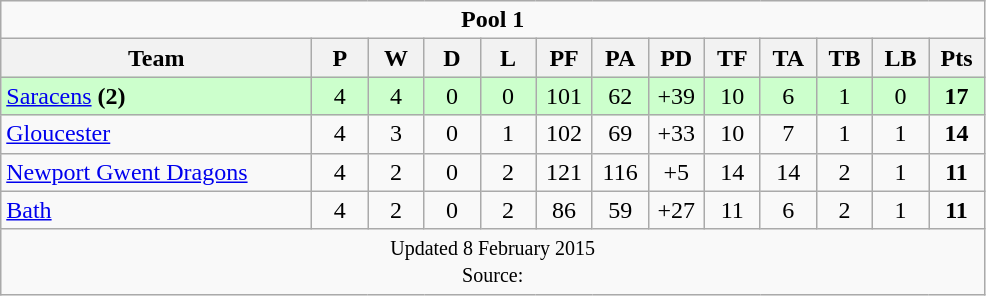<table class="wikitable" style="text-align:center">
<tr>
<td colspan="13" cellpadding="0" cellspacing="0"><strong>Pool 1</strong></td>
</tr>
<tr>
<th style="width:200px">Team</th>
<th width="30">P</th>
<th width="30">W</th>
<th width="30">D</th>
<th width="30">L</th>
<th width="30">PF</th>
<th width="30">PA</th>
<th width="30">PD</th>
<th width="30">TF</th>
<th width="30">TA</th>
<th width="30">TB</th>
<th width="30">LB</th>
<th width="30">Pts</th>
</tr>
<tr style="background:#cfc">
<td align="left"> <a href='#'>Saracens</a> <strong>(2)</strong></td>
<td>4</td>
<td>4</td>
<td>0</td>
<td>0</td>
<td>101</td>
<td>62</td>
<td>+39</td>
<td>10</td>
<td>6</td>
<td>1</td>
<td>0</td>
<td><strong>17</strong></td>
</tr>
<tr>
<td align="left"> <a href='#'>Gloucester</a></td>
<td>4</td>
<td>3</td>
<td>0</td>
<td>1</td>
<td>102</td>
<td>69</td>
<td>+33</td>
<td>10</td>
<td>7</td>
<td>1</td>
<td>1</td>
<td><strong>14</strong></td>
</tr>
<tr>
<td align="left"> <a href='#'>Newport Gwent Dragons</a></td>
<td>4</td>
<td>2</td>
<td>0</td>
<td>2</td>
<td>121</td>
<td>116</td>
<td>+5</td>
<td>14</td>
<td>14</td>
<td>2</td>
<td>1</td>
<td><strong>11</strong></td>
</tr>
<tr>
<td align="left"> <a href='#'>Bath</a></td>
<td>4</td>
<td>2</td>
<td>0</td>
<td>2</td>
<td>86</td>
<td>59</td>
<td>+27</td>
<td>11</td>
<td>6</td>
<td>2</td>
<td>1</td>
<td><strong>11</strong></td>
</tr>
<tr>
<td colspan="13" style="border:0px"><small>Updated 8 February 2015<br>Source: </small></td>
</tr>
</table>
